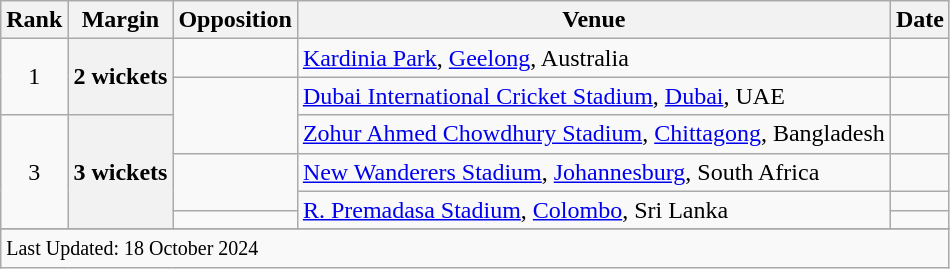<table class="wikitable plainrowheaders sortable">
<tr>
<th scope=col>Rank</th>
<th scope=col>Margin</th>
<th scope=col>Opposition</th>
<th scope=col>Venue</th>
<th scope=col>Date</th>
</tr>
<tr>
<td align=center rowspan=2>1</td>
<th scope=row style=text-align:center rowspan=2>2 wickets</th>
<td></td>
<td><a href='#'>Kardinia Park</a>, <a href='#'>Geelong</a>, Australia</td>
<td></td>
</tr>
<tr>
<td rowspan=2></td>
<td><a href='#'>Dubai International Cricket Stadium</a>, <a href='#'>Dubai</a>, UAE</td>
<td> </td>
</tr>
<tr>
<td align=center rowspan=4>3</td>
<th scope=row style=text-align:center rowspan=4>3 wickets</th>
<td><a href='#'>Zohur Ahmed Chowdhury Stadium</a>, <a href='#'>Chittagong</a>, Bangladesh</td>
<td></td>
</tr>
<tr>
<td rowspan=2></td>
<td><a href='#'>New Wanderers Stadium</a>, <a href='#'>Johannesburg</a>, South Africa</td>
<td></td>
</tr>
<tr>
<td rowspan=2><a href='#'>R. Premadasa Stadium</a>, <a href='#'>Colombo</a>, Sri Lanka</td>
<td></td>
</tr>
<tr>
<td></td>
<td></td>
</tr>
<tr>
</tr>
<tr class=sortbottom>
<td colspan=6><small>Last Updated: 18 October 2024</small></td>
</tr>
</table>
